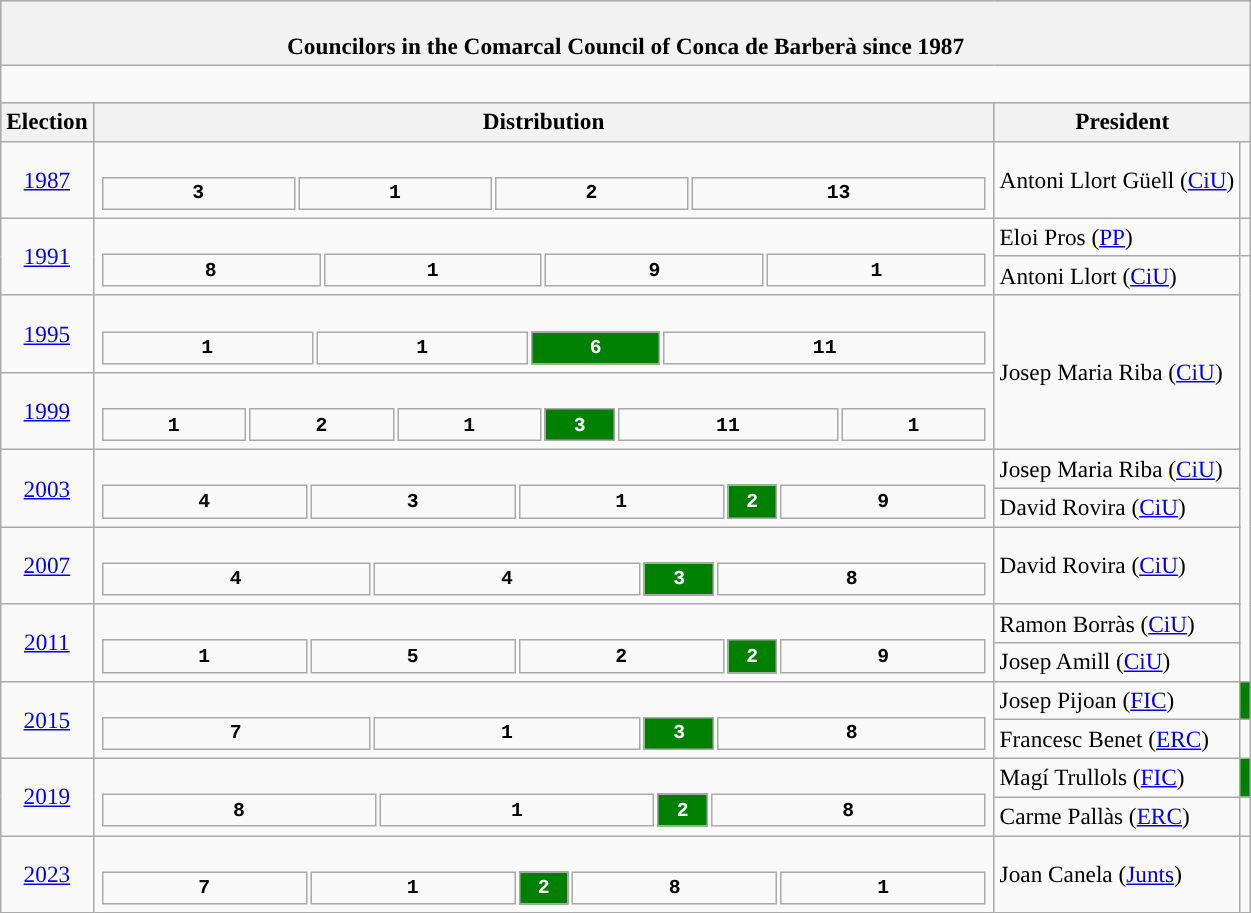<table class="wikitable" style="font-size:97%;">
<tr bgcolor="#CCCCCC">
<th colspan="4"><br>Councilors in the Comarcal Council of Conca de Barberà since 1987</th>
</tr>
<tr>
<td colspan="4"><br>















</td>
</tr>
<tr bgcolor="#CCCCCC">
<th>Election</th>
<th>Distribution</th>
<th colspan="2">President</th>
</tr>
<tr>
<td align=center><a href='#'>1987</a></td>
<td><br><table style="width:45em; font-size:85%; text-align:center; font-family:Courier New;">
<tr style="font-weight:bold">
<td style="background:">3</td>
<td style="background:">1</td>
<td style="background:">2</td>
<td style="background:">13</td>
</tr>
</table>
</td>
<td>Antoni Llort Güell (<a href='#'>CiU</a>)</td>
<td style="background:"></td>
</tr>
<tr>
<td rowspan="2" align=center><a href='#'>1991</a></td>
<td rowspan="2"><br><table style="width:45em; font-size:85%; text-align:center; font-family:Courier New;">
<tr style="font-weight:bold">
<td style="background:">8</td>
<td style="background:">1</td>
<td style="background:">9</td>
<td style="background:">1</td>
</tr>
</table>
</td>
<td>Eloi Pros (<a href='#'>PP</a>) </td>
<td style="background:"></td>
</tr>
<tr>
<td>Antoni Llort (<a href='#'>CiU</a>) </td>
<td rowspan="8" style="background:"></td>
</tr>
<tr>
<td align=center><a href='#'>1995</a></td>
<td><br><table style="width:45em; font-size:85%; text-align:center; font-family:Courier New;">
<tr style="font-weight:bold">
<td style="background:">1</td>
<td style="background:">1</td>
<td style="background:#008000; width:6em; color:white;">6</td>
<td style="background:">11</td>
</tr>
</table>
</td>
<td rowspan="2">Josep Maria Riba (<a href='#'>CiU</a>)</td>
</tr>
<tr>
<td align=center><a href='#'>1999</a></td>
<td><br><table style="width:45em; font-size:85%; text-align:center; font-family:Courier New;">
<tr style="font-weight:bold">
<td style="background:">1</td>
<td style="background:">2</td>
<td style="background:">1</td>
<td style="background:#008000; width:3em; color:white;">3</td>
<td style="background:">11</td>
<td style="background:">1</td>
</tr>
</table>
</td>
</tr>
<tr>
<td rowspan="2" align=center><a href='#'>2003</a></td>
<td rowspan="2"><br><table style="width:45em; font-size:85%; text-align:center; font-family:Courier New;">
<tr style="font-weight:bold">
<td style="background:">4</td>
<td style="background:">3</td>
<td style="background:">1</td>
<td style="background:#008000; width:2em; color:white;">2</td>
<td style="background:">9</td>
</tr>
</table>
</td>
<td>Josep Maria Riba (<a href='#'>CiU</a>) </td>
</tr>
<tr>
<td>David Rovira (<a href='#'>CiU</a>) </td>
</tr>
<tr>
<td align=center><a href='#'>2007</a></td>
<td><br><table style="width:45em; font-size:85%; text-align:center; font-family:Courier New;">
<tr style="font-weight:bold">
<td style="background:">4</td>
<td style="background:">4</td>
<td style="background:#008000; width:3em; color:white;">3</td>
<td style="background:">8</td>
</tr>
</table>
</td>
<td>David Rovira (<a href='#'>CiU</a>)</td>
</tr>
<tr>
<td rowspan="2" align=center><a href='#'>2011</a></td>
<td rowspan="2"><br><table style="width:45em; font-size:85%; text-align:center; font-family:Courier New;">
<tr style="font-weight:bold">
<td style="background:">1</td>
<td style="background:">5</td>
<td style="background:">2</td>
<td style="background:#008000; width:2em; color:white;">2</td>
<td style="background:">9</td>
</tr>
</table>
</td>
<td>Ramon Borràs (<a href='#'>CiU</a>) </td>
</tr>
<tr>
<td>Josep Amill (<a href='#'>CiU</a>) </td>
</tr>
<tr>
<td rowspan="2" align=center><a href='#'>2015</a></td>
<td rowspan="2"><br><table style="width:45em; font-size:85%; text-align:center; font-family:Courier New;">
<tr style="font-weight:bold">
<td style="background:">7</td>
<td style="background:">1</td>
<td style="background:#008000; width:3em; color:white;">3</td>
<td style="background:">8</td>
</tr>
</table>
</td>
<td>Josep Pijoan (<a href='#'>FIC</a>) </td>
<td style="background:#008000;"></td>
</tr>
<tr>
<td>Francesc Benet (<a href='#'>ERC</a>) </td>
<td style="background:"></td>
</tr>
<tr>
<td rowspan="2" align=center><a href='#'>2019</a></td>
<td rowspan="2"><br><table style="width:45em; font-size:85%; text-align:center; font-family:Courier New;">
<tr style="font-weight:bold">
<td style="background:">8</td>
<td style="background:">1</td>
<td style="background:#008000; width:2em; color:white;">2</td>
<td style="background:">8</td>
</tr>
</table>
</td>
<td>Magí Trullols (<a href='#'>FIC</a>) </td>
<td style="background:#008000;"></td>
</tr>
<tr>
<td>Carme Pallàs (<a href='#'>ERC</a>) </td>
<td style="background:"></td>
</tr>
<tr>
<td align=center><a href='#'>2023</a></td>
<td><br><table style="width:45em; font-size:85%; text-align:center; font-family:Courier New;">
<tr style="font-weight:bold">
<td style="background:">7</td>
<td style="background:">1</td>
<td style="background:#008000; width:2em; color:white;">2</td>
<td style="background:">8</td>
<td style="background:">1</td>
</tr>
</table>
</td>
<td>Joan Canela (<a href='#'>Junts</a>)</td>
<td style="background:"></td>
</tr>
</table>
